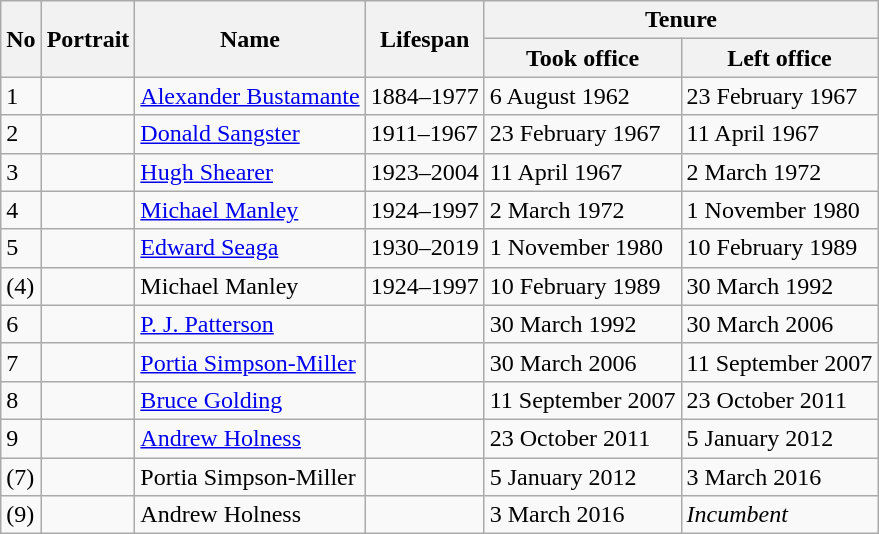<table class="wikitable">
<tr>
<th rowspan="2" scope="col">No</th>
<th scope="col" rowspan="2">Portrait</th>
<th rowspan="2" scope="col">Name</th>
<th scope="col" rowspan="2">Lifespan</th>
<th colspan="2" scope="col">Tenure</th>
</tr>
<tr>
<th scope="col">Took office</th>
<th scope="col">Left office</th>
</tr>
<tr>
<td>1</td>
<td></td>
<td><a href='#'>Alexander Bustamante</a></td>
<td>1884–1977</td>
<td>6 August 1962</td>
<td>23 February 1967</td>
</tr>
<tr>
<td>2</td>
<td></td>
<td><a href='#'>Donald Sangster</a></td>
<td>1911–1967</td>
<td>23 February 1967</td>
<td>11 April 1967</td>
</tr>
<tr>
<td>3</td>
<td></td>
<td><a href='#'>Hugh Shearer</a></td>
<td>1923–2004</td>
<td>11 April 1967</td>
<td>2 March 1972</td>
</tr>
<tr>
<td>4</td>
<td></td>
<td><a href='#'>Michael Manley</a></td>
<td>1924–1997</td>
<td>2 March 1972</td>
<td>1 November 1980</td>
</tr>
<tr>
<td>5</td>
<td></td>
<td><a href='#'>Edward Seaga</a></td>
<td>1930–2019</td>
<td>1 November 1980</td>
<td>10 February 1989</td>
</tr>
<tr>
<td>(4)</td>
<td></td>
<td>Michael Manley</td>
<td>1924–1997</td>
<td>10 February 1989</td>
<td>30 March 1992</td>
</tr>
<tr>
<td>6</td>
<td></td>
<td><a href='#'>P. J. Patterson</a></td>
<td></td>
<td>30 March 1992</td>
<td>30 March 2006</td>
</tr>
<tr>
<td>7</td>
<td></td>
<td><a href='#'>Portia Simpson-Miller</a></td>
<td></td>
<td>30 March 2006</td>
<td>11 September 2007</td>
</tr>
<tr>
<td>8</td>
<td></td>
<td><a href='#'>Bruce Golding</a></td>
<td></td>
<td>11 September 2007</td>
<td>23 October 2011</td>
</tr>
<tr>
<td>9</td>
<td></td>
<td><a href='#'>Andrew Holness</a></td>
<td></td>
<td>23 October 2011</td>
<td>5 January 2012</td>
</tr>
<tr>
<td>(7)</td>
<td></td>
<td>Portia Simpson-Miller</td>
<td></td>
<td>5 January 2012</td>
<td>3 March 2016</td>
</tr>
<tr>
<td>(9)</td>
<td></td>
<td>Andrew Holness</td>
<td></td>
<td>3 March 2016</td>
<td><em>Incumbent</em></td>
</tr>
</table>
